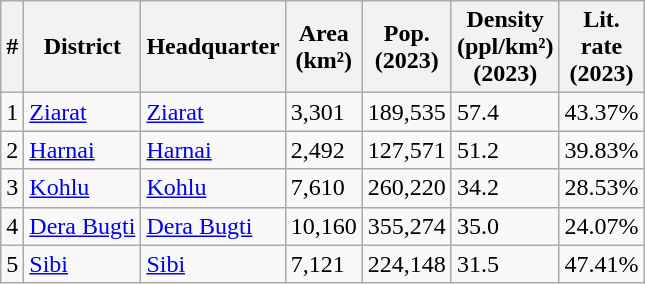<table class="wikitable sortable">
<tr>
<th>#</th>
<th>District</th>
<th>Headquarter</th>
<th>Area<br>(km²)</th>
<th>Pop.<br>(2023)</th>
<th>Density<br>(ppl/km²)<br>(2023)</th>
<th>Lit.<br>rate<br>(2023)</th>
</tr>
<tr>
<td>1</td>
<td><a href='#'>Ziarat</a></td>
<td><a href='#'>Ziarat</a></td>
<td>3,301</td>
<td>189,535</td>
<td>57.4</td>
<td>43.37%</td>
</tr>
<tr>
<td>2</td>
<td><a href='#'>Harnai</a></td>
<td><a href='#'>Harnai</a></td>
<td>2,492</td>
<td>127,571</td>
<td>51.2</td>
<td>39.83%</td>
</tr>
<tr>
<td>3</td>
<td><a href='#'>Kohlu</a></td>
<td><a href='#'>Kohlu</a></td>
<td>7,610</td>
<td>260,220</td>
<td>34.2</td>
<td>28.53%</td>
</tr>
<tr>
<td>4</td>
<td><a href='#'>Dera Bugti</a></td>
<td><a href='#'>Dera Bugti</a></td>
<td>10,160</td>
<td>355,274</td>
<td>35.0</td>
<td>24.07%</td>
</tr>
<tr>
<td>5</td>
<td><a href='#'>Sibi</a></td>
<td><a href='#'>Sibi</a></td>
<td>7,121</td>
<td>224,148</td>
<td>31.5</td>
<td>47.41%</td>
</tr>
</table>
